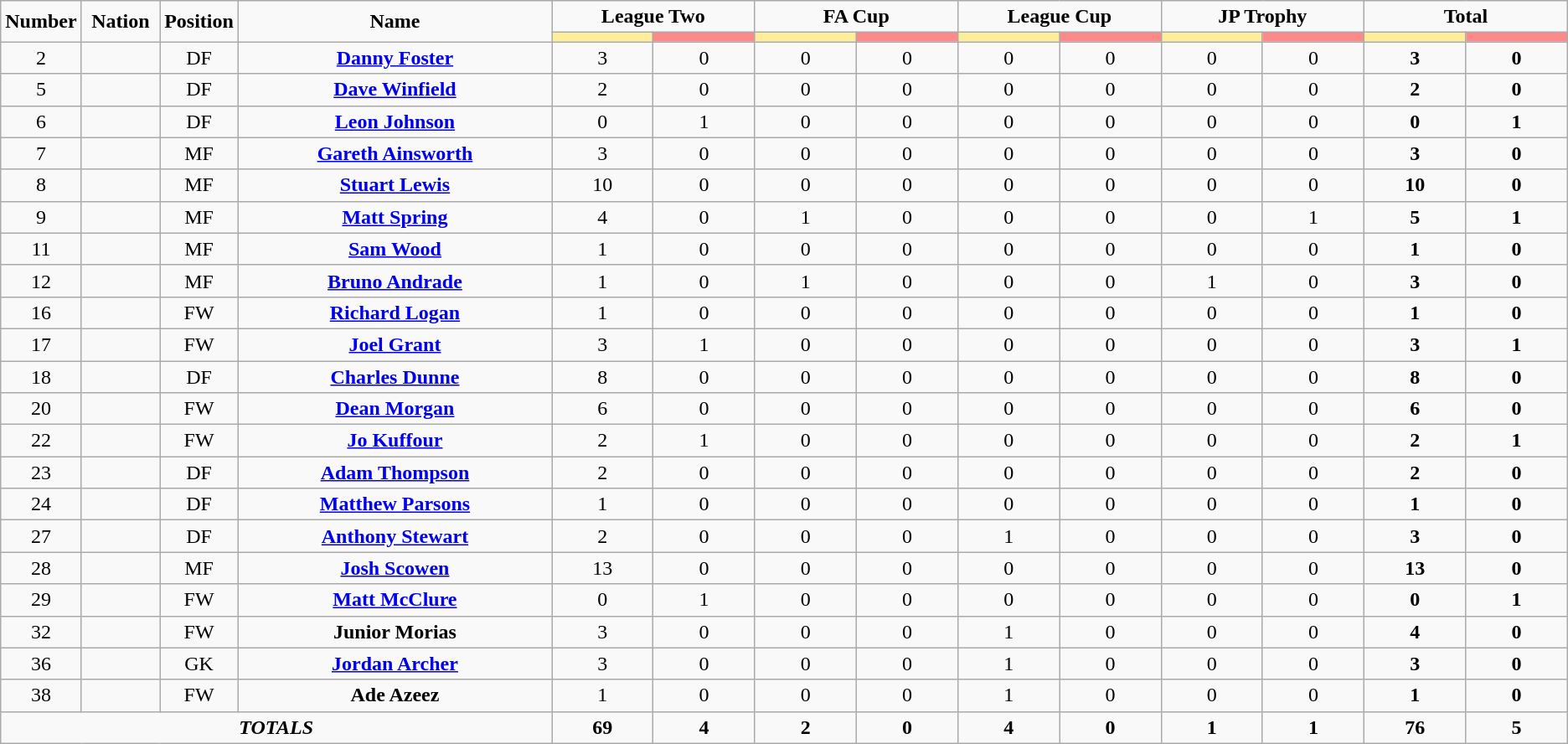<table class="wikitable" style="text-align:center;">
<tr style="text-align:center;">
<td rowspan="2"  style="width:5%; "><strong>Number</strong></td>
<td rowspan="2"  style="width:5%; "><strong>Nation</strong></td>
<td rowspan="2"  style="width:5%; "><strong>Position</strong></td>
<td rowspan="2"  style="width:20%; "><strong>Name</strong></td>
<td colspan="2"><strong>League Two</strong></td>
<td colspan="2"><strong>FA Cup</strong></td>
<td colspan="2"><strong>League Cup</strong></td>
<td colspan="2"><strong>JP Trophy</strong></td>
<td colspan="2"><strong>Total</strong></td>
</tr>
<tr>
<th style="width:60px; background:#fe9;"></th>
<th style="width:60px; background:#ff8888;"></th>
<th style="width:60px; background:#fe9;"></th>
<th style="width:60px; background:#ff8888;"></th>
<th style="width:60px; background:#fe9;"></th>
<th style="width:60px; background:#ff8888;"></th>
<th style="width:60px; background:#fe9;"></th>
<th style="width:60px; background:#ff8888;"></th>
<th style="width:60px; background:#fe9;"></th>
<th style="width:60px; background:#ff8888;"></th>
</tr>
<tr>
<td>2</td>
<td></td>
<td>DF</td>
<td><strong><a href='#'>Danny Foster</a></strong></td>
<td>3</td>
<td>0</td>
<td>0</td>
<td>0</td>
<td>0</td>
<td>0</td>
<td>0</td>
<td>0</td>
<td><strong>3</strong></td>
<td><strong>0</strong></td>
</tr>
<tr>
<td>5</td>
<td></td>
<td>DF</td>
<td><strong><a href='#'>Dave Winfield</a></strong></td>
<td>2</td>
<td>0</td>
<td>0</td>
<td>0</td>
<td>0</td>
<td>0</td>
<td>0</td>
<td>0</td>
<td><strong>2</strong></td>
<td><strong>0</strong></td>
</tr>
<tr>
<td>6</td>
<td></td>
<td>DF</td>
<td><strong><a href='#'>Leon Johnson</a></strong></td>
<td>0</td>
<td>1</td>
<td>0</td>
<td>0</td>
<td>0</td>
<td>0</td>
<td>0</td>
<td>0</td>
<td><strong>0</strong></td>
<td><strong>1</strong></td>
</tr>
<tr>
<td>7</td>
<td></td>
<td>MF</td>
<td><strong><a href='#'>Gareth Ainsworth</a></strong></td>
<td>3</td>
<td>0</td>
<td>0</td>
<td>0</td>
<td>0</td>
<td>0</td>
<td>0</td>
<td>0</td>
<td><strong>3</strong></td>
<td><strong>0</strong></td>
</tr>
<tr>
<td>8</td>
<td></td>
<td>MF</td>
<td><strong><a href='#'>Stuart Lewis</a></strong></td>
<td>10</td>
<td>0</td>
<td>0</td>
<td>0</td>
<td>0</td>
<td>0</td>
<td>0</td>
<td>0</td>
<td><strong>10</strong></td>
<td><strong>0</strong></td>
</tr>
<tr>
<td>9</td>
<td></td>
<td>MF</td>
<td><strong><a href='#'>Matt Spring</a></strong></td>
<td>4</td>
<td>0</td>
<td>1</td>
<td>0</td>
<td>0</td>
<td>0</td>
<td>0</td>
<td>1</td>
<td><strong>5</strong></td>
<td><strong>1</strong></td>
</tr>
<tr>
<td>11</td>
<td></td>
<td>MF</td>
<td><strong><a href='#'>Sam Wood</a></strong></td>
<td>1</td>
<td>0</td>
<td>0</td>
<td>0</td>
<td>0</td>
<td>0</td>
<td>0</td>
<td>0</td>
<td><strong>1</strong></td>
<td><strong>0</strong></td>
</tr>
<tr>
<td>12</td>
<td></td>
<td>MF</td>
<td><strong><a href='#'>Bruno Andrade</a></strong></td>
<td>1</td>
<td>0</td>
<td>1</td>
<td>0</td>
<td>0</td>
<td>0</td>
<td>1</td>
<td>0</td>
<td><strong>3</strong></td>
<td><strong>0</strong></td>
</tr>
<tr>
<td>16</td>
<td></td>
<td>FW</td>
<td><strong><a href='#'>Richard Logan</a></strong></td>
<td>1</td>
<td>0</td>
<td>0</td>
<td>0</td>
<td>0</td>
<td>0</td>
<td>0</td>
<td>0</td>
<td><strong>1</strong></td>
<td><strong>0</strong></td>
</tr>
<tr>
<td>17</td>
<td></td>
<td>FW</td>
<td><strong><a href='#'>Joel Grant</a></strong></td>
<td>3</td>
<td>1</td>
<td>0</td>
<td>0</td>
<td>0</td>
<td>0</td>
<td>0</td>
<td>0</td>
<td><strong>3</strong></td>
<td><strong>1</strong></td>
</tr>
<tr>
<td>18</td>
<td></td>
<td>DF</td>
<td><strong><a href='#'>Charles Dunne</a></strong></td>
<td>8</td>
<td>0</td>
<td>0</td>
<td>0</td>
<td>0</td>
<td>0</td>
<td>0</td>
<td>0</td>
<td><strong>8</strong></td>
<td><strong>0</strong></td>
</tr>
<tr>
<td>20</td>
<td></td>
<td>FW</td>
<td><strong><a href='#'>Dean Morgan</a></strong></td>
<td>6</td>
<td>0</td>
<td>0</td>
<td>0</td>
<td>0</td>
<td>0</td>
<td>0</td>
<td>0</td>
<td><strong>6</strong></td>
<td><strong>0</strong></td>
</tr>
<tr>
<td>22</td>
<td></td>
<td>FW</td>
<td><strong><a href='#'>Jo Kuffour</a></strong></td>
<td>2</td>
<td>1</td>
<td>0</td>
<td>0</td>
<td>0</td>
<td>0</td>
<td>0</td>
<td>0</td>
<td><strong>2</strong></td>
<td><strong>1</strong></td>
</tr>
<tr>
<td>23</td>
<td></td>
<td>DF</td>
<td><strong><a href='#'>Adam Thompson</a></strong></td>
<td>2</td>
<td>0</td>
<td>0</td>
<td>0</td>
<td>0</td>
<td>0</td>
<td>0</td>
<td>0</td>
<td><strong>2</strong></td>
<td><strong>0</strong></td>
</tr>
<tr>
<td>24</td>
<td></td>
<td>DF</td>
<td><strong><a href='#'>Matthew Parsons</a></strong></td>
<td>1</td>
<td>0</td>
<td>0</td>
<td>0</td>
<td>0</td>
<td>0</td>
<td>0</td>
<td>0</td>
<td><strong>1</strong></td>
<td><strong>0</strong></td>
</tr>
<tr>
<td>27</td>
<td></td>
<td>DF</td>
<td><strong><a href='#'>Anthony Stewart</a></strong></td>
<td>2</td>
<td>0</td>
<td>0</td>
<td>0</td>
<td>1</td>
<td>0</td>
<td>0</td>
<td>0</td>
<td><strong>3</strong></td>
<td><strong>0</strong></td>
</tr>
<tr>
<td>28</td>
<td></td>
<td>MF</td>
<td><strong><a href='#'>Josh Scowen</a></strong></td>
<td>13</td>
<td>0</td>
<td>0</td>
<td>0</td>
<td>0</td>
<td>0</td>
<td>0</td>
<td>0</td>
<td><strong>13</strong></td>
<td><strong>0</strong></td>
</tr>
<tr>
<td>29</td>
<td></td>
<td>FW</td>
<td><strong><a href='#'>Matt McClure</a></strong></td>
<td>0</td>
<td>1</td>
<td>0</td>
<td>0</td>
<td>0</td>
<td>0</td>
<td>0</td>
<td>0</td>
<td><strong>0</strong></td>
<td><strong>1</strong></td>
</tr>
<tr>
<td>32</td>
<td></td>
<td>FW</td>
<td><strong>Junior Morias</strong></td>
<td>3</td>
<td>0</td>
<td>0</td>
<td>0</td>
<td>1</td>
<td>0</td>
<td>0</td>
<td>0</td>
<td><strong>4</strong></td>
<td><strong>0</strong></td>
</tr>
<tr>
<td>36</td>
<td></td>
<td>GK</td>
<td><strong><a href='#'>Jordan Archer</a></strong></td>
<td>3</td>
<td>0</td>
<td>0</td>
<td>0</td>
<td>1</td>
<td>0</td>
<td>0</td>
<td>0</td>
<td><strong>3</strong></td>
<td><strong>0</strong></td>
</tr>
<tr>
<td>38</td>
<td></td>
<td>FW</td>
<td><strong>Ade Azeez</strong></td>
<td>1</td>
<td>0</td>
<td>0</td>
<td>0</td>
<td>1</td>
<td>0</td>
<td>0</td>
<td>0</td>
<td><strong>1</strong></td>
<td><strong>0</strong></td>
</tr>
<tr>
<td colspan="4"><strong><em>TOTALS</em></strong></td>
<td><strong>69</strong></td>
<td><strong>4</strong></td>
<td><strong>2</strong></td>
<td><strong>0</strong></td>
<td><strong>4</strong></td>
<td><strong>0</strong></td>
<td><strong>1</strong></td>
<td><strong>1</strong></td>
<td><strong>76</strong></td>
<td><strong>5</strong></td>
</tr>
</table>
